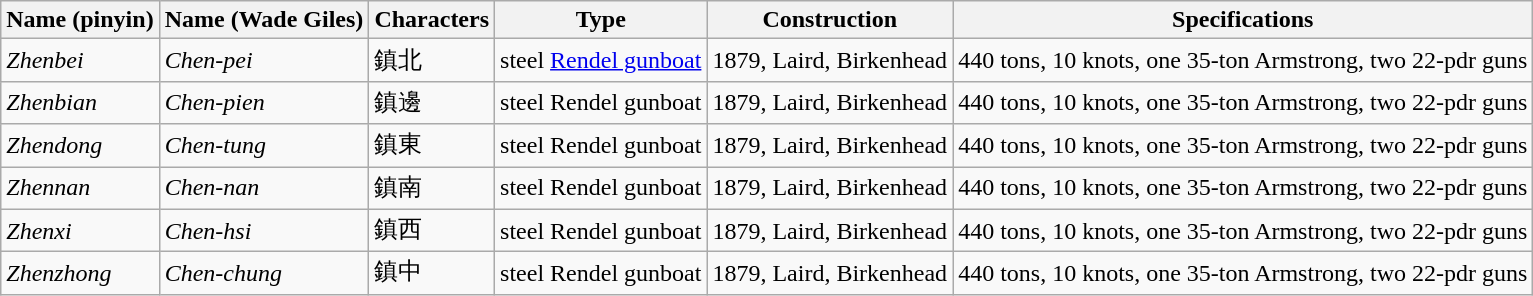<table class="wikitable">
<tr>
<th>Name (pinyin)</th>
<th>Name (Wade Giles)</th>
<th>Characters</th>
<th>Type</th>
<th>Construction</th>
<th>Specifications</th>
</tr>
<tr>
<td><em>Zhenbei</em></td>
<td><em>Chen-pei</em></td>
<td>鎮北</td>
<td>steel <a href='#'>Rendel gunboat</a></td>
<td>1879, Laird, Birkenhead</td>
<td>440 tons, 10 knots, one 35-ton Armstrong, two 22-pdr guns</td>
</tr>
<tr>
<td><em>Zhenbian</em></td>
<td><em>Chen-pien</em></td>
<td>鎮邊</td>
<td>steel Rendel gunboat</td>
<td>1879, Laird, Birkenhead</td>
<td>440 tons, 10 knots, one 35-ton Armstrong, two 22-pdr guns</td>
</tr>
<tr>
<td><em>Zhendong</em></td>
<td><em>Chen-tung</em></td>
<td>鎮東</td>
<td>steel Rendel gunboat</td>
<td>1879, Laird, Birkenhead</td>
<td>440 tons, 10 knots, one 35-ton Armstrong, two 22-pdr guns</td>
</tr>
<tr>
<td><em>Zhennan</em></td>
<td><em>Chen-nan</em></td>
<td>鎮南</td>
<td>steel Rendel gunboat</td>
<td>1879, Laird, Birkenhead</td>
<td>440 tons, 10 knots, one 35-ton Armstrong, two 22-pdr guns</td>
</tr>
<tr>
<td><em>Zhenxi</em></td>
<td><em>Chen-hsi</em></td>
<td>鎮西</td>
<td>steel Rendel gunboat</td>
<td>1879, Laird, Birkenhead</td>
<td>440 tons, 10 knots, one 35-ton Armstrong, two 22-pdr guns</td>
</tr>
<tr>
<td><em>Zhenzhong</em></td>
<td><em>Chen-chung</em></td>
<td>鎮中</td>
<td>steel Rendel gunboat</td>
<td>1879, Laird, Birkenhead</td>
<td>440 tons, 10 knots, one 35-ton Armstrong, two 22-pdr guns</td>
</tr>
</table>
